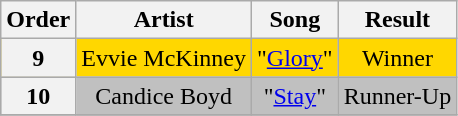<table class="wikitable plainrowheaders" style="text-align: center;">
<tr>
<th>Order</th>
<th>Artist</th>
<th>Song</th>
<th>Result</th>
</tr>
<tr style="background:gold;">
<th>9</th>
<td>Evvie McKinney</td>
<td>"<a href='#'>Glory</a>"</td>
<td>Winner</td>
</tr>
<tr style="background:silver;">
<th>10</th>
<td>Candice Boyd</td>
<td>"<a href='#'>Stay</a>"</td>
<td>Runner-Up</td>
</tr>
<tr>
</tr>
</table>
